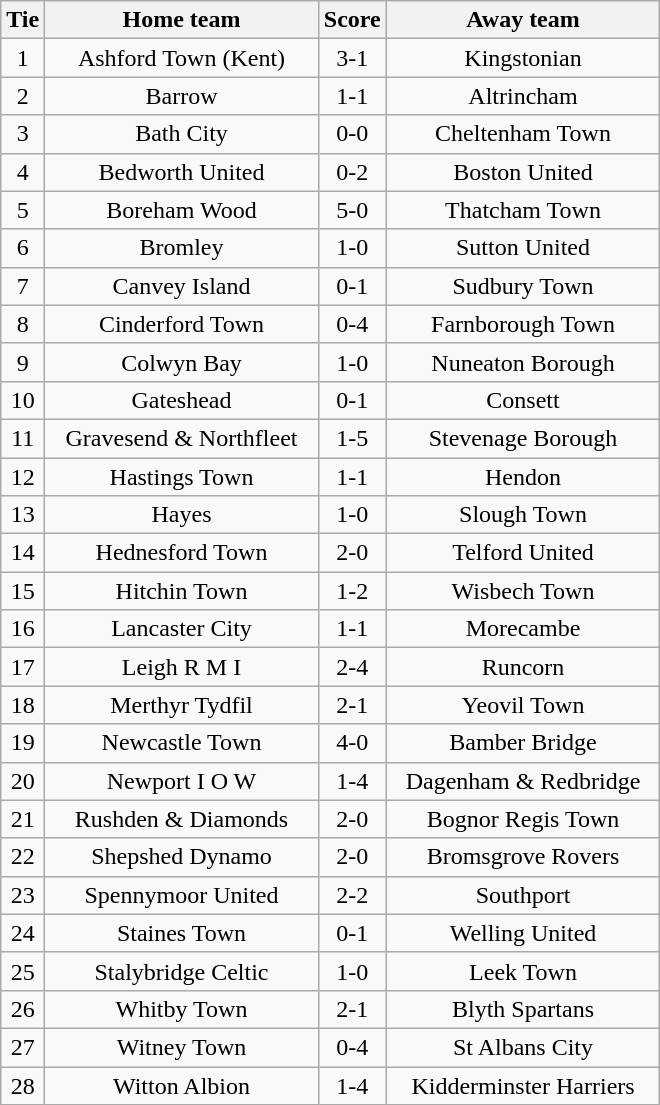<table class="wikitable" style="text-align:center;">
<tr>
<th width=20>Tie</th>
<th width=175>Home team</th>
<th width=20>Score</th>
<th width=175>Away team</th>
</tr>
<tr>
<td>1</td>
<td>Ashford Town (Kent)</td>
<td>3-1</td>
<td>Kingstonian</td>
</tr>
<tr>
<td>2</td>
<td>Barrow</td>
<td>1-1</td>
<td>Altrincham</td>
</tr>
<tr>
<td>3</td>
<td>Bath City</td>
<td>0-0</td>
<td>Cheltenham Town</td>
</tr>
<tr>
<td>4</td>
<td>Bedworth United</td>
<td>0-2</td>
<td>Boston United</td>
</tr>
<tr>
<td>5</td>
<td>Boreham Wood</td>
<td>5-0</td>
<td>Thatcham Town</td>
</tr>
<tr>
<td>6</td>
<td>Bromley</td>
<td>1-0</td>
<td>Sutton United</td>
</tr>
<tr>
<td>7</td>
<td>Canvey Island</td>
<td>0-1</td>
<td>Sudbury Town</td>
</tr>
<tr>
<td>8</td>
<td>Cinderford Town</td>
<td>0-4</td>
<td>Farnborough Town</td>
</tr>
<tr>
<td>9</td>
<td>Colwyn Bay</td>
<td>1-0</td>
<td>Nuneaton Borough</td>
</tr>
<tr>
<td>10</td>
<td>Gateshead</td>
<td>0-1</td>
<td>Consett</td>
</tr>
<tr>
<td>11</td>
<td>Gravesend & Northfleet</td>
<td>1-5</td>
<td>Stevenage Borough</td>
</tr>
<tr>
<td>12</td>
<td>Hastings Town</td>
<td>1-1</td>
<td>Hendon</td>
</tr>
<tr>
<td>13</td>
<td>Hayes</td>
<td>1-0</td>
<td>Slough Town</td>
</tr>
<tr>
<td>14</td>
<td>Hednesford Town</td>
<td>2-0</td>
<td>Telford United</td>
</tr>
<tr>
<td>15</td>
<td>Hitchin Town</td>
<td>1-2</td>
<td>Wisbech Town</td>
</tr>
<tr>
<td>16</td>
<td>Lancaster City</td>
<td>1-1</td>
<td>Morecambe</td>
</tr>
<tr>
<td>17</td>
<td>Leigh R M I</td>
<td>2-4</td>
<td>Runcorn</td>
</tr>
<tr>
<td>18</td>
<td>Merthyr Tydfil</td>
<td>2-1</td>
<td>Yeovil Town</td>
</tr>
<tr>
<td>19</td>
<td>Newcastle Town</td>
<td>4-0</td>
<td>Bamber Bridge</td>
</tr>
<tr>
<td>20</td>
<td>Newport I O W</td>
<td>1-4</td>
<td>Dagenham & Redbridge</td>
</tr>
<tr>
<td>21</td>
<td>Rushden & Diamonds</td>
<td>2-0</td>
<td>Bognor Regis Town</td>
</tr>
<tr>
<td>22</td>
<td>Shepshed Dynamo</td>
<td>2-0</td>
<td>Bromsgrove Rovers</td>
</tr>
<tr>
<td>23</td>
<td>Spennymoor United</td>
<td>2-2</td>
<td>Southport</td>
</tr>
<tr>
<td>24</td>
<td>Staines Town</td>
<td>0-1</td>
<td>Welling United</td>
</tr>
<tr>
<td>25</td>
<td>Stalybridge Celtic</td>
<td>1-0</td>
<td>Leek Town</td>
</tr>
<tr>
<td>26</td>
<td>Whitby Town</td>
<td>2-1</td>
<td>Blyth Spartans</td>
</tr>
<tr>
<td>27</td>
<td>Witney Town</td>
<td>0-4</td>
<td>St Albans City</td>
</tr>
<tr>
<td>28</td>
<td>Witton Albion</td>
<td>1-4</td>
<td>Kidderminster Harriers</td>
</tr>
</table>
